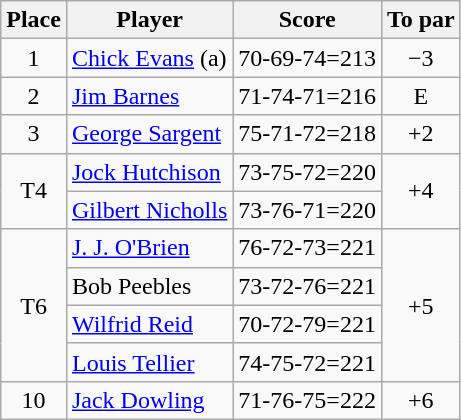<table class=wikitable>
<tr>
<th>Place</th>
<th>Player</th>
<th>Score</th>
<th>To par</th>
</tr>
<tr>
<td align=center>1</td>
<td> <a href='#'>Chick Evans</a> (a)</td>
<td>70-69-74=213</td>
<td align=center>−3</td>
</tr>
<tr>
<td align=center>2</td>
<td> <a href='#'>Jim Barnes</a></td>
<td>71-74-71=216</td>
<td align=center>E</td>
</tr>
<tr>
<td align=center>3</td>
<td> <a href='#'>George Sargent</a></td>
<td>75-71-72=218</td>
<td align=center>+2</td>
</tr>
<tr>
<td rowspan=2 align=center>T4</td>
<td> <a href='#'>Jock Hutchison</a></td>
<td>73-75-72=220</td>
<td rowspan=2 align=center>+4</td>
</tr>
<tr>
<td> <a href='#'>Gilbert Nicholls</a></td>
<td>73-76-71=220</td>
</tr>
<tr>
<td rowspan=4 align=center>T6</td>
<td> <a href='#'>J. J. O'Brien</a></td>
<td>76-72-73=221</td>
<td rowspan=4 align=center>+5</td>
</tr>
<tr>
<td>Bob Peebles</td>
<td>73-72-76=221</td>
</tr>
<tr>
<td> <a href='#'>Wilfrid Reid</a></td>
<td>70-72-79=221</td>
</tr>
<tr>
<td> <a href='#'>Louis Tellier</a></td>
<td>74-75-72=221</td>
</tr>
<tr>
<td align=center>10</td>
<td> <a href='#'>Jack Dowling</a></td>
<td>71-76-75=222</td>
<td align=center>+6</td>
</tr>
</table>
